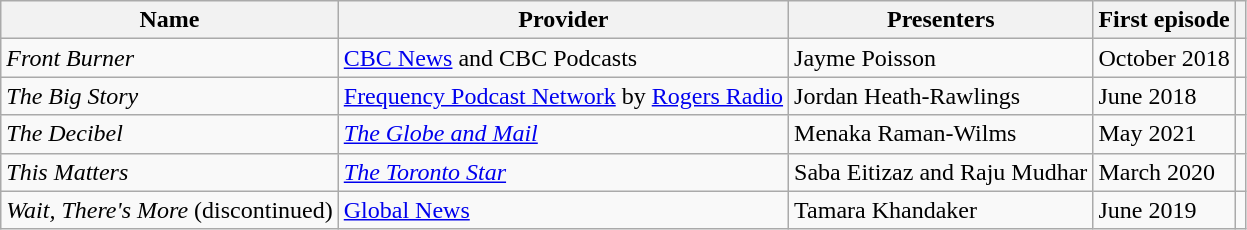<table class="wikitable sortable">
<tr>
<th>Name</th>
<th>Provider</th>
<th>Presenters</th>
<th data-sort-type=isoDate>First episode</th>
<th class="unsortable"></th>
</tr>
<tr>
<td><em>Front Burner</em></td>
<td><a href='#'>CBC News</a> and CBC Podcasts</td>
<td>Jayme Poisson</td>
<td data-sort-value="2018-10-01">October 2018</td>
<td></td>
</tr>
<tr>
<td><em>The Big Story</em></td>
<td><a href='#'>Frequency Podcast Network</a> by <a href='#'>Rogers Radio</a></td>
<td>Jordan Heath-Rawlings</td>
<td data-sort-value="2018-06-01">June 2018</td>
<td></td>
</tr>
<tr>
<td><em>The Decibel</em></td>
<td><em><a href='#'>The Globe and Mail</a></em></td>
<td>Menaka Raman-Wilms</td>
<td data-sort-value="2021-05-10">May 2021</td>
<td></td>
</tr>
<tr>
<td><em>This Matters</em></td>
<td><a href='#'><em>The Toronto Star</em></a></td>
<td>Saba Eitizaz and Raju Mudhar</td>
<td data-sort-value="2020-03-01">March 2020</td>
<td></td>
</tr>
<tr>
<td><em>Wait, There's More</em> (discontinued)</td>
<td><a href='#'>Global News</a></td>
<td>Tamara Khandaker</td>
<td data-sort-value="2019-06-01">June 2019</td>
<td></td>
</tr>
</table>
